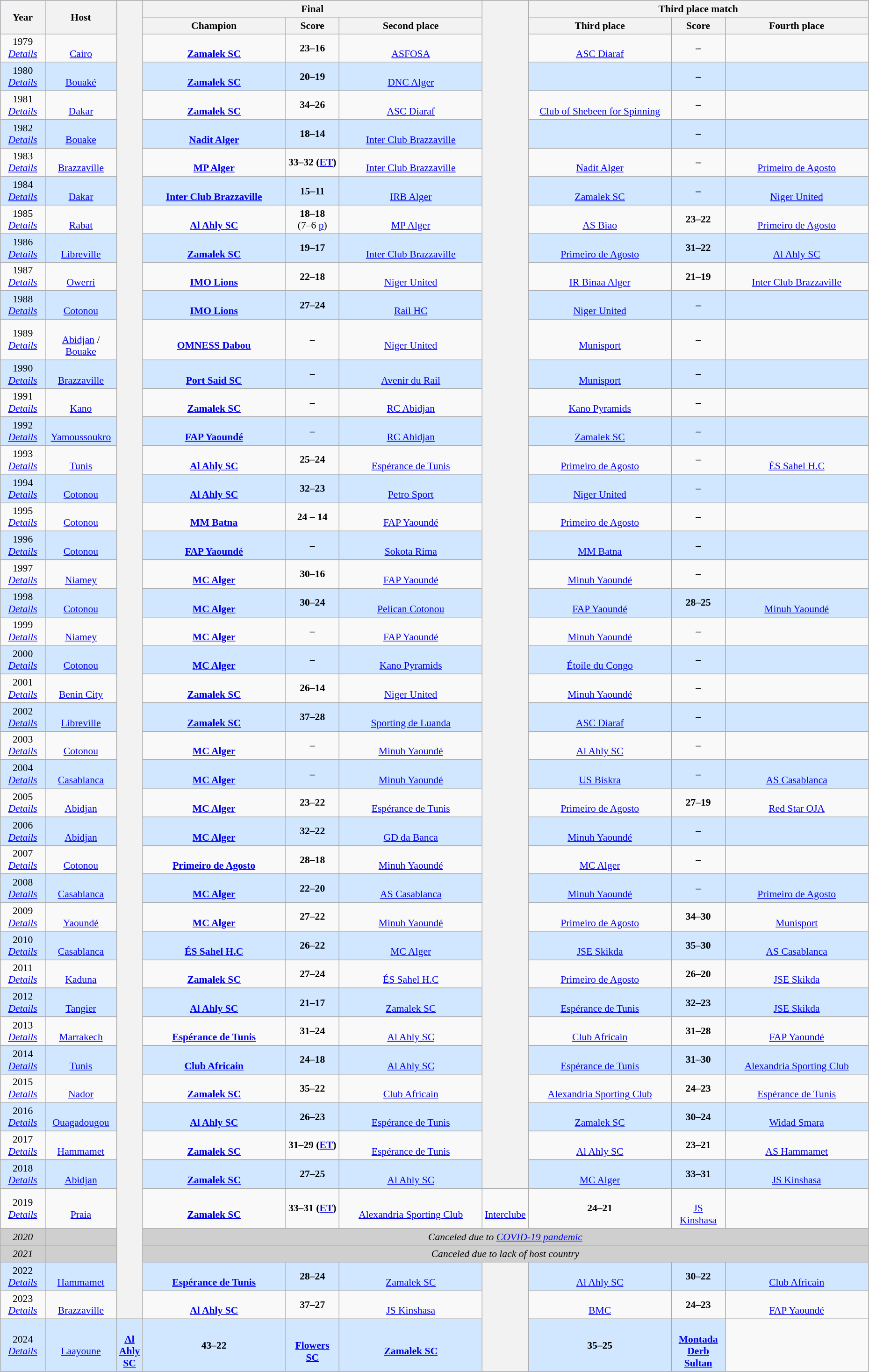<table class="wikitable" style="font-size:90%; width: 98%; text-align: center;">
<tr bgcolor=#C1D8FF>
<th rowspan=2 width=5%>Year</th>
<th rowspan=2 width=8%>Host</th>
<th width=1% bgcolor=ffffff rowspan=48></th>
<th colspan=3>Final</th>
<th width=1% bgcolor=ffffff rowspan=43></th>
<th colspan=3>Third place match</th>
</tr>
<tr bgcolor=#EFEFEF>
<th width=16%>Champion</th>
<th width=6%>Score</th>
<th width=16%>Second place</th>
<th width=16%>Third place</th>
<th width=6%>Score</th>
<th width=16%>Fourth place</th>
</tr>
<tr>
<td>1979<br><em><a href='#'>Details</a></em></td>
<td><br><a href='#'>Cairo</a></td>
<td><br><strong><a href='#'>Zamalek SC</a></strong></td>
<td><strong>23–16</strong></td>
<td><br> <a href='#'>ASFOSA</a></td>
<td><br><a href='#'>ASC Diaraf</a></td>
<td><strong> – </strong></td>
<td></td>
</tr>
<tr bgcolor=#D0E7FF>
<td>1980<br><em><a href='#'>Details</a></em></td>
<td><br><a href='#'>Bouaké</a></td>
<td><br><strong><a href='#'>Zamalek SC</a></strong></td>
<td><strong>20–19</strong></td>
<td><br> <a href='#'>DNC Alger</a></td>
<td></td>
<td><strong> – </strong></td>
<td></td>
</tr>
<tr>
<td>1981<br><em><a href='#'>Details</a></em></td>
<td><br><a href='#'>Dakar</a></td>
<td><br><strong><a href='#'>Zamalek SC</a></strong></td>
<td><strong>34–26 </strong></td>
<td><br> <a href='#'>ASC Diaraf</a></td>
<td><br><a href='#'>Club of Shebeen for Spinning</a></td>
<td><strong> – </strong></td>
<td></td>
</tr>
<tr bgcolor=#D0E7FF>
<td>1982<br><em><a href='#'>Details</a></em></td>
<td><br><a href='#'>Bouake</a></td>
<td><br><strong><a href='#'>Nadit Alger</a></strong></td>
<td><strong>18–14</strong></td>
<td><br> <a href='#'>Inter Club Brazzaville</a></td>
<td></td>
<td><strong> – </strong></td>
<td></td>
</tr>
<tr>
<td>1983<br><em><a href='#'>Details</a></em></td>
<td><br><a href='#'>Brazzaville</a></td>
<td><br><strong><a href='#'>MP Alger</a></strong></td>
<td><strong>33–32 (<a href='#'>ET</a>)</strong></td>
<td><br> <a href='#'>Inter Club Brazzaville</a></td>
<td><br><a href='#'>Nadit Alger</a></td>
<td><strong> – </strong></td>
<td><br><a href='#'>Primeiro de Agosto</a></td>
</tr>
<tr bgcolor=#D0E7FF>
<td>1984<br><em><a href='#'>Details</a></em></td>
<td><br><a href='#'>Dakar</a></td>
<td><br><strong><a href='#'>Inter Club Brazzaville</a></strong></td>
<td><strong>15–11</strong></td>
<td><br> <a href='#'> IRB Alger</a></td>
<td><br><a href='#'>Zamalek SC</a></td>
<td><strong> – </strong></td>
<td><br> <a href='#'>Niger United</a></td>
</tr>
<tr>
<td>1985<br><em><a href='#'>Details</a></em></td>
<td><br><a href='#'>Rabat</a></td>
<td><br><strong><a href='#'>Al Ahly SC</a></strong></td>
<td><strong>18–18</strong><br>(7–6 <a href='#'>p</a>)</td>
<td><br> <a href='#'>MP Alger</a></td>
<td><br><a href='#'>AS Biao</a></td>
<td><strong>23–22</strong></td>
<td><br><a href='#'>Primeiro de Agosto</a></td>
</tr>
<tr bgcolor=#D0E7FF>
<td>1986<br><em><a href='#'>Details</a></em></td>
<td><br><a href='#'>Libreville</a></td>
<td><br><strong><a href='#'>Zamalek SC</a></strong></td>
<td><strong> 19–17 </strong></td>
<td><br> <a href='#'>Inter Club Brazzaville</a></td>
<td><br><a href='#'>Primeiro de Agosto</a></td>
<td><strong> 31–22</strong></td>
<td><br><a href='#'>Al Ahly SC</a></td>
</tr>
<tr>
<td>1987<br><em><a href='#'>Details</a></em></td>
<td><br><a href='#'>Owerri</a></td>
<td><br><strong><a href='#'>IMO Lions</a></strong></td>
<td><strong>22–18</strong></td>
<td><br> <a href='#'>Niger United</a></td>
<td><br><a href='#'>IR Binaa Alger</a></td>
<td><strong>21–19</strong></td>
<td><br> <a href='#'>Inter Club Brazzaville</a></td>
</tr>
<tr bgcolor=#D0E7FF>
<td>1988<br><em><a href='#'>Details</a></em></td>
<td><br><a href='#'>Cotonou</a></td>
<td><br><strong><a href='#'>IMO Lions</a></strong></td>
<td><strong> 27–24 </strong></td>
<td><br> <a href='#'>Rail HC</a></td>
<td><br><a href='#'>Niger United</a></td>
<td><strong> – </strong></td>
<td></td>
</tr>
<tr>
<td>1989<br><em><a href='#'>Details</a></em></td>
<td><br><a href='#'>Abidjan</a> / <a href='#'>Bouake</a></td>
<td><br><strong><a href='#'>OMNESS Dabou</a></strong></td>
<td><strong> – </strong></td>
<td><br> <a href='#'>Niger United</a></td>
<td><br><a href='#'>Munisport</a></td>
<td><strong> – </strong></td>
<td></td>
</tr>
<tr bgcolor=#D0E7FF>
<td>1990<br><em><a href='#'>Details</a></em></td>
<td><br><a href='#'>Brazzaville</a></td>
<td><br><strong><a href='#'>Port Said SC</a></strong></td>
<td><strong> – </strong></td>
<td><br> <a href='#'>Avenir du Rail</a></td>
<td><br><a href='#'>Munisport</a></td>
<td><strong> – </strong></td>
<td></td>
</tr>
<tr>
<td>1991<br><em><a href='#'>Details</a></em></td>
<td><br><a href='#'>Kano</a></td>
<td><br><strong><a href='#'>Zamalek SC</a></strong></td>
<td><strong> – </strong></td>
<td><br> <a href='#'>RC Abidjan</a></td>
<td><br><a href='#'>Kano Pyramids</a></td>
<td><strong> – </strong></td>
<td></td>
</tr>
<tr bgcolor=#D0E7FF>
<td>1992<br><em><a href='#'>Details</a></em></td>
<td><br><a href='#'>Yamoussoukro</a></td>
<td><br><strong><a href='#'>FAP Yaoundé</a></strong></td>
<td><strong> – </strong></td>
<td><br> <a href='#'>RC Abidjan</a></td>
<td><br><a href='#'>Zamalek SC</a></td>
<td><strong> – </strong></td>
<td></td>
</tr>
<tr>
<td>1993<br><em><a href='#'>Details</a></em></td>
<td><br><a href='#'>Tunis</a></td>
<td><br><strong><a href='#'>Al Ahly SC</a></strong></td>
<td><strong> 25–24 </strong></td>
<td><br><a href='#'>Espérance de Tunis</a></td>
<td><br><a href='#'>Primeiro de Agosto</a></td>
<td><strong> – </strong></td>
<td><br> <a href='#'>ÉS Sahel H.C</a></td>
</tr>
<tr bgcolor=#D0E7FF>
<td>1994<br><em><a href='#'>Details</a></em></td>
<td><br><a href='#'>Cotonou</a></td>
<td><br><strong><a href='#'>Al Ahly SC</a></strong></td>
<td><strong>32–23</strong></td>
<td><br> <a href='#'>Petro Sport</a></td>
<td><br><a href='#'>Niger United</a></td>
<td><strong> – </strong></td>
<td></td>
</tr>
<tr>
<td>1995<br><em><a href='#'>Details</a></em></td>
<td><br><a href='#'>Cotonou</a></td>
<td><br><strong><a href='#'>MM Batna</a></strong></td>
<td><strong>24 – 14</strong></td>
<td><br> <a href='#'>FAP Yaoundé</a></td>
<td><br><a href='#'>Primeiro de Agosto</a></td>
<td><strong> – </strong></td>
<td></td>
</tr>
<tr bgcolor=#D0E7FF>
<td>1996<br><em><a href='#'>Details</a></em></td>
<td><br><a href='#'>Cotonou</a></td>
<td><br><strong><a href='#'>FAP Yaoundé</a></strong></td>
<td><strong> – </strong></td>
<td><br> <a href='#'>Sokota Rima</a></td>
<td><br><a href='#'>MM Batna</a></td>
<td><strong> – </strong></td>
<td></td>
</tr>
<tr>
<td>1997<br><em><a href='#'>Details</a></em></td>
<td><br><a href='#'>Niamey</a></td>
<td><br><strong><a href='#'>MC Alger</a></strong></td>
<td><strong> 30–16 </strong></td>
<td><br> <a href='#'>FAP Yaoundé</a></td>
<td><br><a href='#'>Minuh Yaoundé</a></td>
<td><strong> – </strong></td>
<td></td>
</tr>
<tr bgcolor=#D0E7FF>
<td>1998<br><em><a href='#'>Details</a></em></td>
<td><br><a href='#'>Cotonou</a></td>
<td><br><strong><a href='#'>MC Alger</a></strong></td>
<td><strong> 30–24 </strong></td>
<td><br> <a href='#'>Pelican Cotonou</a></td>
<td><br><a href='#'>FAP Yaoundé</a></td>
<td><strong> 28–25 </strong></td>
<td><br><a href='#'>Minuh Yaoundé</a></td>
</tr>
<tr>
<td>1999<br><em><a href='#'>Details</a></em></td>
<td><br><a href='#'>Niamey</a></td>
<td><br><strong><a href='#'>MC Alger</a></strong></td>
<td><strong> – </strong></td>
<td><br> <a href='#'>FAP Yaoundé</a></td>
<td><br><a href='#'>Minuh Yaoundé</a></td>
<td><strong> – </strong></td>
<td></td>
</tr>
<tr bgcolor=#D0E7FF>
<td>2000<br><em><a href='#'>Details</a></em></td>
<td><br><a href='#'>Cotonou</a></td>
<td><br><strong><a href='#'>MC Alger</a></strong></td>
<td><strong> – </strong></td>
<td><br> <a href='#'>Kano Pyramids</a></td>
<td><br><a href='#'>Étoile du Congo</a></td>
<td><strong> – </strong></td>
<td></td>
</tr>
<tr>
<td>2001<br><em><a href='#'>Details</a></em></td>
<td><br><a href='#'>Benin City</a></td>
<td><br><strong><a href='#'>Zamalek SC</a></strong></td>
<td><strong>26–14 </strong></td>
<td><br> <a href='#'>Niger United</a></td>
<td><br><a href='#'>Minuh Yaoundé</a></td>
<td><strong> – </strong></td>
<td></td>
</tr>
<tr bgcolor=#D0E7FF>
<td>2002<br><em><a href='#'>Details</a></em></td>
<td><br><a href='#'>Libreville</a></td>
<td><br><strong><a href='#'>Zamalek SC</a></strong></td>
<td><strong>37–28</strong></td>
<td><br> <a href='#'>Sporting de Luanda</a></td>
<td><br><a href='#'>ASC Diaraf</a></td>
<td><strong> – </strong></td>
<td></td>
</tr>
<tr>
<td>2003<br><em><a href='#'>Details</a></em></td>
<td><br><a href='#'>Cotonou</a></td>
<td><br><strong><a href='#'>MC Alger</a></strong></td>
<td><strong> – </strong></td>
<td><br> <a href='#'>Minuh Yaoundé</a></td>
<td><br><a href='#'>Al Ahly SC</a></td>
<td><strong> – </strong></td>
<td></td>
</tr>
<tr bgcolor=#D0E7FF>
<td>2004<br><em><a href='#'>Details</a></em></td>
<td><br><a href='#'>Casablanca</a></td>
<td><br><strong><a href='#'>MC Alger</a></strong></td>
<td><strong> – </strong></td>
<td><br> <a href='#'>Minuh Yaoundé</a></td>
<td><br><a href='#'>US Biskra</a></td>
<td><strong> – </strong></td>
<td><br> <a href='#'>AS Casablanca</a></td>
</tr>
<tr>
<td>2005<br><em><a href='#'>Details</a></em></td>
<td><br><a href='#'>Abidjan</a></td>
<td><br><strong><a href='#'>MC Alger</a></strong></td>
<td><strong>23–22</strong></td>
<td><br><a href='#'>Espérance de Tunis</a></td>
<td><br><a href='#'>Primeiro de Agosto</a></td>
<td><strong>27–19</strong></td>
<td><br><a href='#'>Red Star OJA</a></td>
</tr>
<tr bgcolor=#D0E7FF>
<td>2006<br><em><a href='#'>Details</a></em></td>
<td><br><a href='#'>Abidjan</a></td>
<td><br><strong><a href='#'>MC Alger</a></strong></td>
<td><strong>32–22</strong></td>
<td><br> <a href='#'>GD da Banca</a></td>
<td><br><a href='#'>Minuh Yaoundé</a></td>
<td><strong> – </strong></td>
<td></td>
</tr>
<tr>
<td>2007<br><em><a href='#'>Details</a></em></td>
<td><br><a href='#'>Cotonou</a></td>
<td><br><strong><a href='#'>Primeiro de Agosto</a></strong></td>
<td><strong>28–18</strong></td>
<td><br> <a href='#'>Minuh Yaoundé</a></td>
<td><br><a href='#'>MC Alger</a></td>
<td><strong> – </strong></td>
<td></td>
</tr>
<tr bgcolor=#D0E7FF>
<td>2008<br><em><a href='#'>Details</a></em></td>
<td><br><a href='#'>Casablanca</a></td>
<td><br><strong><a href='#'>MC Alger</a></strong></td>
<td><strong> 22–20 </strong></td>
<td><br> <a href='#'>AS Casablanca</a></td>
<td><br><a href='#'>Minuh Yaoundé</a></td>
<td><strong> – </strong></td>
<td><br> <a href='#'>Primeiro de Agosto</a></td>
</tr>
<tr>
<td>2009<br><em><a href='#'>Details</a></em></td>
<td><br><a href='#'>Yaoundé</a></td>
<td><br><strong><a href='#'>MC Alger</a></strong></td>
<td><strong>27–22</strong></td>
<td><br> <a href='#'>Minuh Yaoundé</a></td>
<td><br><a href='#'>Primeiro de Agosto</a></td>
<td><strong>34–30</strong></td>
<td><br> <a href='#'>Munisport</a></td>
</tr>
<tr bgcolor=#D0E7FF>
<td>2010<br><em><a href='#'>Details</a></em></td>
<td><br><a href='#'>Casablanca</a></td>
<td><br><strong><a href='#'>ÉS Sahel H.C</a></strong></td>
<td><strong>26–22</strong></td>
<td><br> <a href='#'>MC Alger</a></td>
<td><br><a href='#'>JSE Skikda</a></td>
<td><strong>35–30</strong></td>
<td><br> <a href='#'>AS Casablanca</a></td>
</tr>
<tr>
<td>2011<br><em><a href='#'>Details</a></em></td>
<td><br><a href='#'>Kaduna</a></td>
<td><br><strong><a href='#'>Zamalek SC</a></strong></td>
<td><strong>27–24</strong></td>
<td><br> <a href='#'>ÉS Sahel H.C</a></td>
<td><br><a href='#'>Primeiro de Agosto</a></td>
<td><strong>26–20</strong></td>
<td><br> <a href='#'>JSE Skikda</a></td>
</tr>
<tr>
</tr>
<tr bgcolor=#D0E7FF>
<td>2012<br><em><a href='#'>Details</a></em></td>
<td><br><a href='#'>Tangier</a></td>
<td><br><strong><a href='#'>Al Ahly SC</a></strong></td>
<td><strong> 21–17 </strong></td>
<td><br><a href='#'>Zamalek SC</a></td>
<td><br><a href='#'>Espérance de Tunis</a></td>
<td><strong>32–23</strong></td>
<td><br> <a href='#'>JSE Skikda</a></td>
</tr>
<tr>
<td>2013<br><em><a href='#'>Details</a></em></td>
<td><br><a href='#'>Marrakech</a></td>
<td><br><strong><a href='#'>Espérance de Tunis</a></strong></td>
<td><strong>31–24</strong></td>
<td><br><a href='#'>Al Ahly SC</a></td>
<td><br> <a href='#'>Club Africain</a></td>
<td><strong>31–28</strong></td>
<td><br><a href='#'>FAP Yaoundé</a></td>
</tr>
<tr bgcolor=#D0E7FF>
<td>2014<br><em><a href='#'>Details</a></em></td>
<td><br><a href='#'>Tunis</a></td>
<td><br><strong><a href='#'>Club Africain</a></strong></td>
<td><strong> 24–18 </strong></td>
<td><br><a href='#'>Al Ahly SC</a></td>
<td><br><a href='#'>Espérance de Tunis</a></td>
<td><strong>31–30</strong></td>
<td><br> <a href='#'>Alexandria Sporting Club</a></td>
</tr>
<tr>
<td>2015<br><em><a href='#'>Details</a></em></td>
<td><br><a href='#'>Nador</a></td>
<td><br><strong><a href='#'>Zamalek SC</a></strong></td>
<td><strong>35–22</strong></td>
<td><br><a href='#'>Club Africain</a></td>
<td><br> <a href='#'>Alexandria Sporting Club</a></td>
<td><strong>24–23</strong></td>
<td><br><a href='#'>Espérance de Tunis</a></td>
</tr>
<tr bgcolor=#D0E7FF>
<td>2016<br><em><a href='#'>Details</a></em></td>
<td><br><a href='#'>Ouagadougou</a></td>
<td><br><strong><a href='#'>Al Ahly SC</a></strong></td>
<td><strong>26–23</strong></td>
<td><br><a href='#'>Espérance de Tunis</a></td>
<td><br><a href='#'>Zamalek SC</a></td>
<td><strong>30–24</strong></td>
<td><br> <a href='#'>Widad Smara</a></td>
</tr>
<tr>
<td>2017<br><em><a href='#'>Details</a></em></td>
<td><br><a href='#'>Hammamet</a></td>
<td><br><strong><a href='#'>Zamalek SC</a></strong></td>
<td><strong>31–29 (<a href='#'>ET</a>)</strong></td>
<td><br><a href='#'>Espérance de Tunis</a></td>
<td><br><a href='#'>Al Ahly SC</a></td>
<td><strong>23–21</strong></td>
<td><br><a href='#'>AS Hammamet</a></td>
</tr>
<tr bgcolor=#D0E7FF>
<td>2018<br><em><a href='#'>Details</a></em></td>
<td><br><a href='#'>Abidjan</a></td>
<td><br><strong><a href='#'>Zamalek SC</a></strong></td>
<td><strong>27–25</strong></td>
<td><br><a href='#'>Al Ahly SC</a></td>
<td><br><a href='#'>MC Alger</a></td>
<td><strong>33–31</strong></td>
<td><br> <a href='#'>JS Kinshasa</a></td>
</tr>
<tr>
<td>2019<br><em><a href='#'>Details</a></em></td>
<td><br><a href='#'>Praia</a></td>
<td><br><strong><a href='#'>Zamalek SC</a></strong></td>
<td><strong>33–31 (<a href='#'>ET</a>)</strong></td>
<td><br> <a href='#'>Alexandria Sporting Club</a></td>
<td><br> <a href='#'>Interclube</a></td>
<td><strong>24–21</strong></td>
<td><br> <a href='#'>JS Kinshasa</a></td>
</tr>
<tr bgcolor=#cfcfcf>
<td><em>2020</em></td>
<td></td>
<td colspan=9><em>Canceled due to <a href='#'>COVID-19 pandemic</a></em></td>
</tr>
<tr bgcolor=#cfcfcf>
<td><em>2021</em></td>
<td></td>
<td colspan=9><em>Canceled due to lack of host country</em></td>
</tr>
<tr bgcolor=#D0E7FF>
<td>2022<br><em><a href='#'>Details</a></em></td>
<td><br><a href='#'>Hammamet</a></td>
<td><br><strong><a href='#'>Espérance de Tunis</a></strong></td>
<td><strong>28–24</strong></td>
<td><br><a href='#'>Zamalek SC</a></td>
<th width=1% bgcolor=ffffff rowspan=3></th>
<td><br><a href='#'>Al Ahly SC</a></td>
<td><strong>30–22</strong></td>
<td><br><a href='#'>Club Africain</a></td>
</tr>
<tr>
<td>2023<br><em><a href='#'>Details</a></em></td>
<td><br><a href='#'>Brazzaville</a></td>
<td><strong><br><a href='#'>Al Ahly SC</a></strong></td>
<td><strong>37–27</strong></td>
<td><br> <a href='#'>JS Kinshasa</a></td>
<td><br> <a href='#'>BMC</a></td>
<td><strong>24–23</strong></td>
<td><br><a href='#'>FAP Yaoundé</a></td>
</tr>
<tr bgcolor=#D0E7FF>
<td>2024<br><em><a href='#'>Details</a></em></td>
<td><br><a href='#'>Laayoune</a></td>
<td><strong><br><a href='#'>Al Ahly SC</a></strong></td>
<td><strong>43–22</strong></td>
<td><strong><br><a href='#'>Flowers SC</a></strong></td>
<td><strong><br><a href='#'>Zamalek SC</a></strong></td>
<td><strong>35–25</strong></td>
<td><strong><br><a href='#'>Montada Derb Sultan</a></strong></td>
</tr>
</table>
